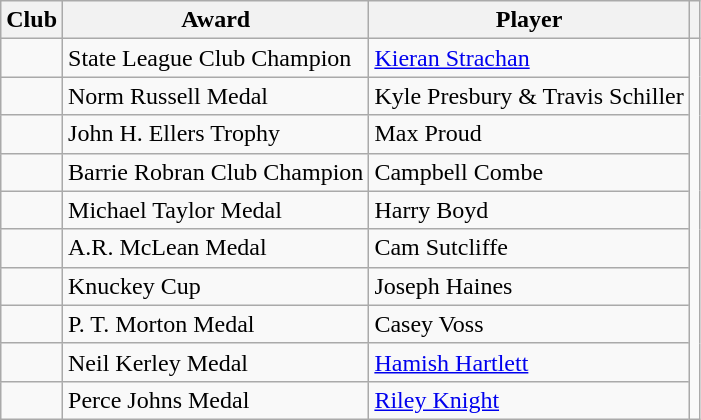<table class=wikitable>
<tr>
<th>Club</th>
<th>Award</th>
<th>Player</th>
<th></th>
</tr>
<tr>
<td></td>
<td>State League Club Champion</td>
<td><a href='#'>Kieran Strachan</a></td>
<td rowspan="10" align="center"></td>
</tr>
<tr>
<td></td>
<td>Norm Russell Medal</td>
<td>Kyle Presbury & Travis Schiller</td>
</tr>
<tr>
<td></td>
<td>John H. Ellers Trophy</td>
<td>Max Proud</td>
</tr>
<tr>
<td></td>
<td>Barrie Robran Club Champion</td>
<td>Campbell Combe</td>
</tr>
<tr>
<td></td>
<td>Michael Taylor Medal</td>
<td>Harry Boyd</td>
</tr>
<tr>
<td></td>
<td>A.R. McLean Medal</td>
<td>Cam Sutcliffe</td>
</tr>
<tr>
<td></td>
<td>Knuckey Cup</td>
<td>Joseph Haines</td>
</tr>
<tr>
<td></td>
<td>P. T. Morton Medal</td>
<td>Casey Voss</td>
</tr>
<tr>
<td></td>
<td>Neil Kerley Medal</td>
<td><a href='#'>Hamish Hartlett</a></td>
</tr>
<tr>
<td></td>
<td>Perce Johns Medal</td>
<td><a href='#'>Riley Knight</a></td>
</tr>
</table>
